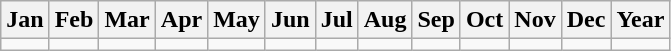<table class="wikitable">
<tr>
<th><strong>Jan</strong></th>
<th><strong>Feb</strong></th>
<th><strong>Mar</strong></th>
<th><strong>Apr</strong></th>
<th><strong>May</strong></th>
<th><strong>Jun</strong></th>
<th><strong>Jul</strong></th>
<th><strong>Aug</strong></th>
<th><strong>Sep</strong></th>
<th><strong>Oct</strong></th>
<th><strong>Nov</strong></th>
<th><strong>Dec</strong></th>
<th><strong>Year</strong></th>
</tr>
<tr>
<td></td>
<td></td>
<td></td>
<td></td>
<td></td>
<td></td>
<td></td>
<td></td>
<td></td>
<td></td>
<td></td>
<td></td>
<td></td>
</tr>
</table>
